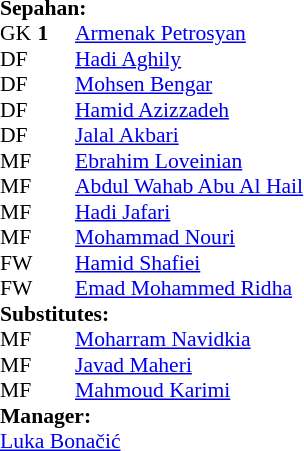<table style="font-size: 90%" cellspacing="0" cellpadding="0">
<tr>
<td colspan="4"><strong>Sepahan:</strong></td>
</tr>
<tr>
<th width=25></th>
<th width=25></th>
</tr>
<tr>
<td>GK</td>
<td><strong>1</strong></td>
<td> <a href='#'>Armenak Petrosyan</a></td>
</tr>
<tr>
<td>DF</td>
<td></td>
<td> <a href='#'>Hadi Aghily</a></td>
</tr>
<tr>
<td>DF</td>
<td></td>
<td> <a href='#'>Mohsen Bengar</a></td>
</tr>
<tr>
<td>DF</td>
<td></td>
<td> <a href='#'>Hamid Azizzadeh</a></td>
</tr>
<tr>
<td>DF</td>
<td></td>
<td> <a href='#'>Jalal Akbari</a> </td>
</tr>
<tr>
<td>MF</td>
<td></td>
<td> <a href='#'>Ebrahim Loveinian</a></td>
</tr>
<tr>
<td>MF</td>
<td></td>
<td> <a href='#'>Abdul Wahab Abu Al Hail</a></td>
<td></td>
<td></td>
</tr>
<tr>
<td>MF</td>
<td></td>
<td> <a href='#'>Hadi Jafari</a></td>
<td></td>
<td></td>
<td></td>
</tr>
<tr>
<td>MF</td>
<td></td>
<td> <a href='#'>Mohammad Nouri</a></td>
<td></td>
<td></td>
<td></td>
</tr>
<tr>
<td>FW</td>
<td></td>
<td> <a href='#'>Hamid Shafiei</a></td>
<td></td>
<td></td>
<td></td>
</tr>
<tr>
<td>FW</td>
<td></td>
<td> <a href='#'>Emad Mohammed Ridha</a></td>
</tr>
<tr>
<td colspan=3><strong>Substitutes:</strong></td>
</tr>
<tr>
<td>MF</td>
<td></td>
<td> <a href='#'>Moharram Navidkia</a></td>
<td></td>
<td></td>
<td></td>
</tr>
<tr>
<td>MF</td>
<td></td>
<td> <a href='#'>Javad Maheri</a></td>
<td></td>
<td></td>
<td></td>
</tr>
<tr>
<td>MF</td>
<td></td>
<td> <a href='#'>Mahmoud Karimi</a></td>
<td></td>
<td></td>
<td></td>
</tr>
<tr>
<td colspan=3><strong>Manager:</strong></td>
</tr>
<tr>
<td colspan=4> <a href='#'>Luka Bonačić</a></td>
</tr>
</table>
